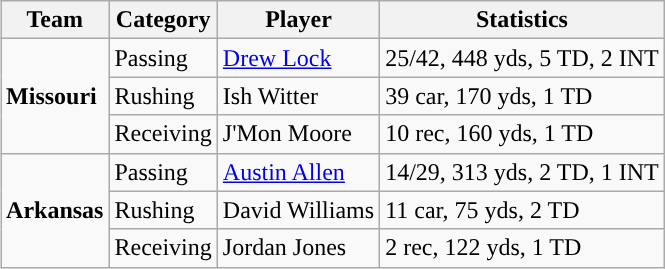<table class="wikitable" style="float: right;">
<tr>
<th>Team</th>
<th>Category</th>
<th>Player</th>
<th>Statistics</th>
</tr>
<tr>
<td rowspan=3><strong>Missouri</strong></td>
<td>Passing</td>
<td><a href='#'>Drew Lock</a></td>
<td>25/42, 448 yds, 5 TD, 2 INT</td>
</tr>
<tr>
<td>Rushing</td>
<td>Ish Witter</td>
<td>39 car, 170 yds, 1 TD</td>
</tr>
<tr>
<td>Receiving</td>
<td>J'Mon Moore</td>
<td>10 rec, 160 yds, 1 TD</td>
</tr>
<tr>
<td rowspan=3><strong>Arkansas</strong></td>
<td>Passing</td>
<td><a href='#'>Austin Allen</a></td>
<td>14/29, 313 yds, 2 TD, 1 INT</td>
</tr>
<tr>
<td>Rushing</td>
<td>David Williams</td>
<td>11 car, 75 yds, 2 TD</td>
</tr>
<tr>
<td>Receiving</td>
<td>Jordan Jones</td>
<td>2 rec, 122 yds, 1 TD</td>
</tr>
</table>
